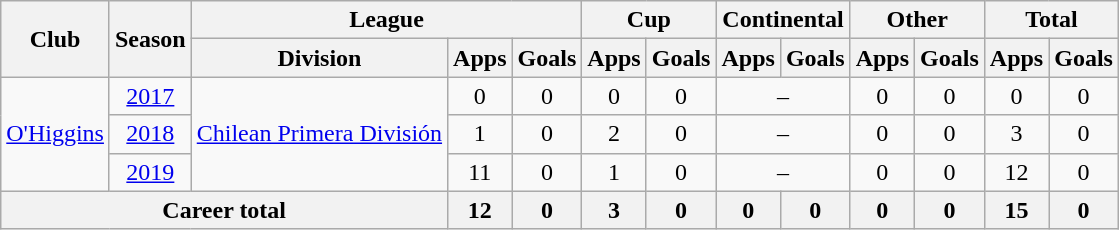<table class="wikitable" style="text-align:center">
<tr>
<th rowspan="2">Club</th>
<th rowspan="2">Season</th>
<th colspan="3">League</th>
<th colspan="2">Cup</th>
<th colspan="2">Continental</th>
<th colspan="2">Other</th>
<th colspan="2">Total</th>
</tr>
<tr>
<th>Division</th>
<th>Apps</th>
<th>Goals</th>
<th>Apps</th>
<th>Goals</th>
<th>Apps</th>
<th>Goals</th>
<th>Apps</th>
<th>Goals</th>
<th>Apps</th>
<th>Goals</th>
</tr>
<tr>
<td rowspan="3"><a href='#'>O'Higgins</a></td>
<td><a href='#'>2017</a></td>
<td rowspan="3"><a href='#'>Chilean Primera División</a></td>
<td>0</td>
<td>0</td>
<td>0</td>
<td>0</td>
<td colspan="2">–</td>
<td>0</td>
<td>0</td>
<td>0</td>
<td>0</td>
</tr>
<tr>
<td><a href='#'>2018</a></td>
<td>1</td>
<td>0</td>
<td>2</td>
<td>0</td>
<td colspan="2">–</td>
<td>0</td>
<td>0</td>
<td>3</td>
<td>0</td>
</tr>
<tr>
<td><a href='#'>2019</a></td>
<td>11</td>
<td>0</td>
<td>1</td>
<td>0</td>
<td colspan="2">–</td>
<td>0</td>
<td>0</td>
<td>12</td>
<td>0</td>
</tr>
<tr>
<th colspan="3">Career total</th>
<th>12</th>
<th>0</th>
<th>3</th>
<th>0</th>
<th>0</th>
<th>0</th>
<th>0</th>
<th>0</th>
<th>15</th>
<th>0</th>
</tr>
</table>
